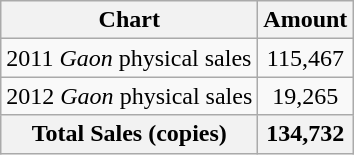<table class="wikitable">
<tr>
<th>Chart</th>
<th>Amount</th>
</tr>
<tr>
<td>2011 <em>Gaon</em> physical sales </td>
<td align="center">115,467</td>
</tr>
<tr>
<td>2012 <em>Gaon</em> physical sales </td>
<td align="center">19,265</td>
</tr>
<tr>
<th>Total Sales (copies)</th>
<th>134,732</th>
</tr>
</table>
